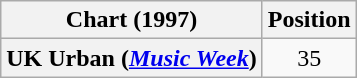<table class="wikitable sortable plainrowheaders" style="text-align:center;">
<tr>
<th scope="col">Chart (1997)</th>
<th scope="col">Position</th>
</tr>
<tr>
<th scope="row">UK Urban (<em><a href='#'>Music Week</a></em>)</th>
<td>35</td>
</tr>
</table>
